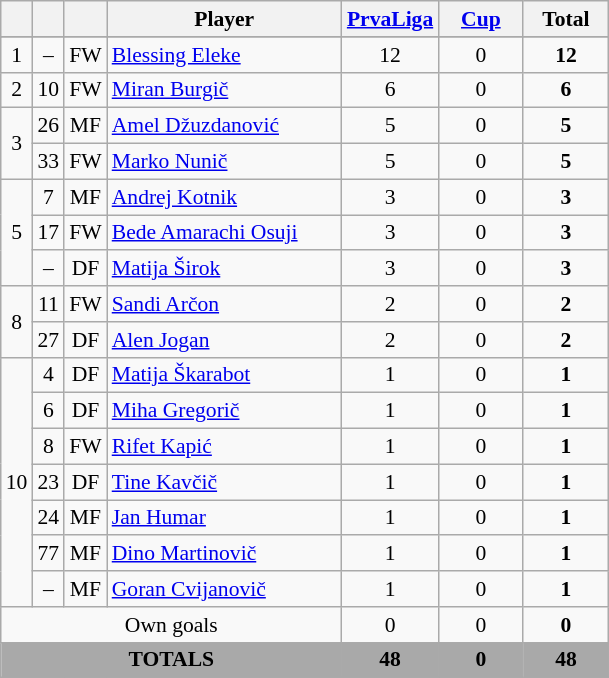<table class="wikitable sortable" style="font-size:90%; text-align:center">
<tr>
<th width=10></th>
<th width=10></th>
<th width=10></th>
<th width=150>Player</th>
<th width=50><a href='#'>PrvaLiga</a></th>
<th width=50><a href='#'>Cup</a></th>
<th width=50>Total</th>
</tr>
<tr>
</tr>
<tr>
<td>1</td>
<td>–</td>
<td>FW</td>
<td align=left> <a href='#'>Blessing Eleke</a></td>
<td>12</td>
<td>0</td>
<td><strong>12</strong></td>
</tr>
<tr>
<td>2</td>
<td>10</td>
<td>FW</td>
<td align=left> <a href='#'>Miran Burgič</a></td>
<td>6</td>
<td>0</td>
<td><strong>6</strong></td>
</tr>
<tr>
<td rowspan="2">3</td>
<td>26</td>
<td>MF</td>
<td align=left> <a href='#'>Amel Džuzdanović</a></td>
<td>5</td>
<td>0</td>
<td><strong>5</strong></td>
</tr>
<tr>
<td>33</td>
<td>FW</td>
<td align=left> <a href='#'>Marko Nunič</a></td>
<td>5</td>
<td>0</td>
<td><strong>5</strong></td>
</tr>
<tr>
<td rowspan="3">5</td>
<td>7</td>
<td>MF</td>
<td align=left> <a href='#'>Andrej Kotnik</a></td>
<td>3</td>
<td>0</td>
<td><strong>3</strong></td>
</tr>
<tr>
<td>17</td>
<td>FW</td>
<td align=left> <a href='#'>Bede Amarachi Osuji</a></td>
<td>3</td>
<td>0</td>
<td><strong>3</strong></td>
</tr>
<tr>
<td>–</td>
<td>DF</td>
<td align=left> <a href='#'>Matija Širok</a></td>
<td>3</td>
<td>0</td>
<td><strong>3</strong></td>
</tr>
<tr>
<td rowspan="2">8</td>
<td>11</td>
<td>FW</td>
<td align=left> <a href='#'>Sandi Arčon</a></td>
<td>2</td>
<td>0</td>
<td><strong>2</strong></td>
</tr>
<tr>
<td>27</td>
<td>DF</td>
<td align=left> <a href='#'>Alen Jogan</a></td>
<td>2</td>
<td>0</td>
<td><strong>2</strong></td>
</tr>
<tr>
<td rowspan="7">10</td>
<td>4</td>
<td>DF</td>
<td align=left> <a href='#'>Matija Škarabot</a></td>
<td>1</td>
<td>0</td>
<td><strong>1</strong></td>
</tr>
<tr>
<td>6</td>
<td>DF</td>
<td align=left> <a href='#'>Miha Gregorič</a></td>
<td>1</td>
<td>0</td>
<td><strong>1</strong></td>
</tr>
<tr>
<td>8</td>
<td>FW</td>
<td align=left> <a href='#'>Rifet Kapić</a></td>
<td>1</td>
<td>0</td>
<td><strong>1</strong></td>
</tr>
<tr>
<td>23</td>
<td>DF</td>
<td align=left> <a href='#'>Tine Kavčič</a></td>
<td>1</td>
<td>0</td>
<td><strong>1</strong></td>
</tr>
<tr>
<td>24</td>
<td>MF</td>
<td align=left> <a href='#'>Jan Humar</a></td>
<td>1</td>
<td>0</td>
<td><strong>1</strong></td>
</tr>
<tr>
<td>77</td>
<td>MF</td>
<td align=left> <a href='#'>Dino Martinovič</a></td>
<td>1</td>
<td>0</td>
<td><strong>1</strong></td>
</tr>
<tr>
<td>–</td>
<td>MF</td>
<td align=left> <a href='#'>Goran Cvijanovič</a></td>
<td>1</td>
<td>0</td>
<td><strong>1</strong></td>
</tr>
<tr>
<td colspan="4">Own goals</td>
<td>0</td>
<td>0</td>
<td><strong>0</strong></td>
</tr>
<tr bgcolor="#A9A9A9">
<td colspan=4><strong>TOTALS</strong></td>
<td><strong>48</strong></td>
<td><strong>0</strong></td>
<td><strong>48</strong></td>
</tr>
</table>
